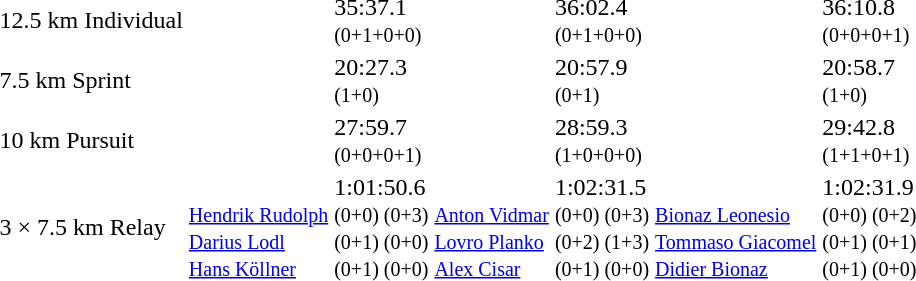<table>
<tr>
<td>12.5 km Individual<br><em></em></td>
<td></td>
<td>35:37.1<br><small>(0+1+0+0)</small></td>
<td></td>
<td>36:02.4<br><small>(0+1+0+0)</small></td>
<td></td>
<td>36:10.8<br><small>(0+0+0+1)</small></td>
</tr>
<tr>
<td>7.5 km Sprint<br><em></em></td>
<td></td>
<td>20:27.3<br><small>(1+0)</small></td>
<td></td>
<td>20:57.9<br><small>(0+1)</small></td>
<td></td>
<td>20:58.7<br><small>(1+0)</small></td>
</tr>
<tr>
<td>10 km Pursuit<br><em></em></td>
<td></td>
<td>27:59.7<br><small>(0+0+0+1)</small></td>
<td></td>
<td>28:59.3<br><small>(1+0+0+0)</small></td>
<td></td>
<td>29:42.8<br><small>(1+1+0+1)</small></td>
</tr>
<tr>
<td>3 × 7.5 km Relay<br><em></em></td>
<td><br><small><a href='#'>Hendrik Rudolph</a><br><a href='#'>Darius Lodl</a><br><a href='#'>Hans Köllner</a></small></td>
<td>1:01:50.6<br><small>(0+0) (0+3)<br>(0+1) (0+0)<br>(0+1) (0+0)</small></td>
<td><br><small><a href='#'>Anton Vidmar</a><br><a href='#'>Lovro Planko</a><br><a href='#'>Alex Cisar</a></small></td>
<td>1:02:31.5<br><small>(0+0) (0+3)<br>(0+2) (1+3)<br>(0+1) (0+0)</small></td>
<td><br><small><a href='#'>Bionaz Leonesio</a><br><a href='#'>Tommaso Giacomel</a><br><a href='#'>Didier Bionaz</a> </small></td>
<td>1:02:31.9<br><small>(0+0) (0+2)<br>(0+1) (0+1)<br>(0+1) (0+0)</small></td>
</tr>
</table>
